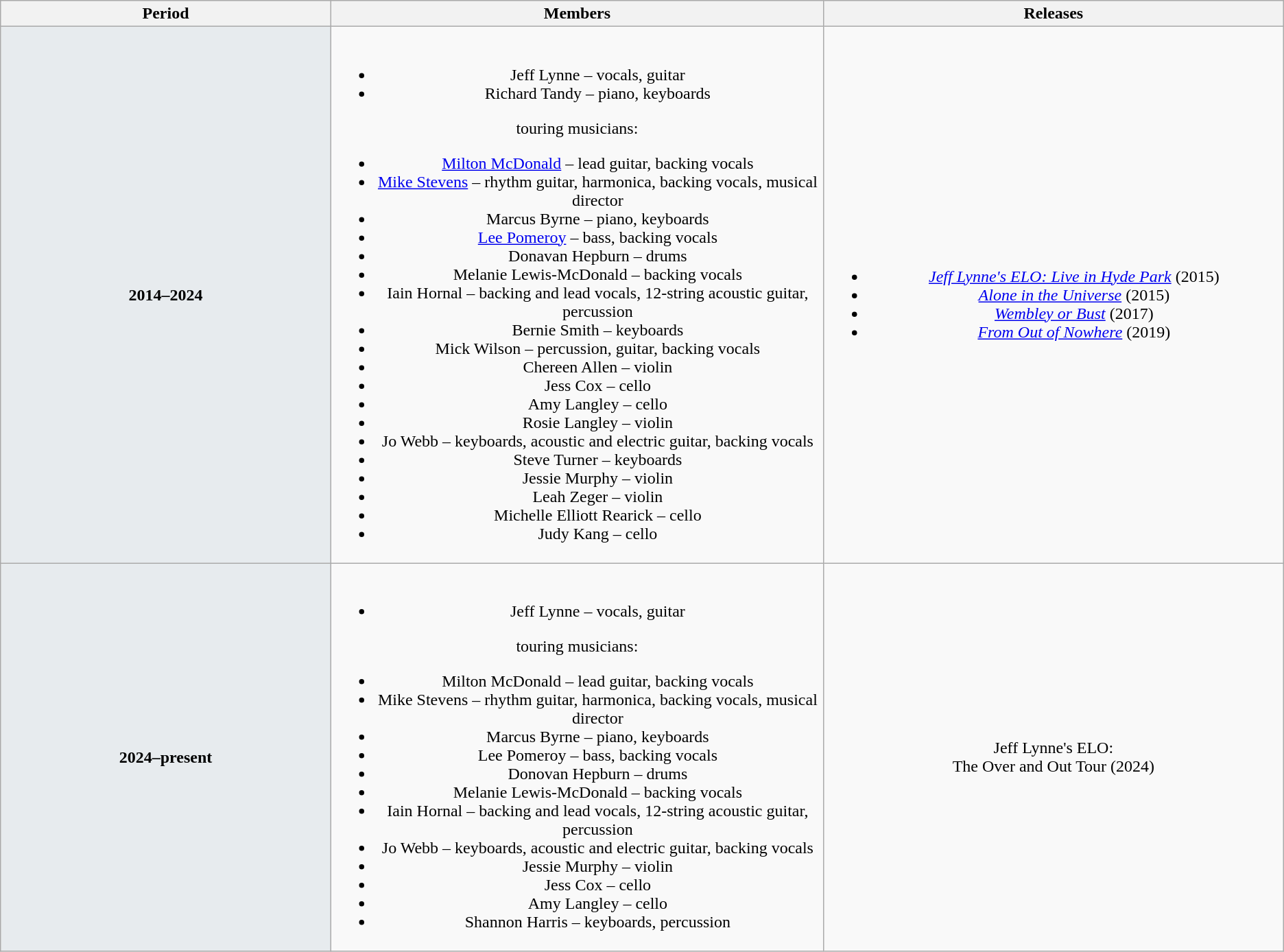<table class="wikitable plainrowheaders" style="text-align:center;">
<tr>
<th scope="col" style="width:20em;">Period</th>
<th scope="col" style="width:30em;">Members</th>
<th scope="col" style="width:28em;">Releases</th>
</tr>
<tr>
<th style="background:#e7ebee;">2014–2024</th>
<td><br><ul><li>Jeff Lynne – vocals, guitar</li><li>Richard Tandy – piano, keyboards</li></ul>touring musicians:<ul><li><a href='#'>Milton McDonald</a> – lead guitar, backing vocals</li><li><a href='#'>Mike Stevens</a> – rhythm guitar, harmonica, backing vocals, musical director</li><li>Marcus Byrne – piano, keyboards</li><li><a href='#'>Lee Pomeroy</a> – bass, backing vocals</li><li>Donavan Hepburn – drums</li><li>Melanie Lewis-McDonald – backing vocals</li><li>Iain Hornal – backing and lead vocals, 12-string acoustic guitar, percussion</li><li>Bernie Smith – keyboards </li><li>Mick Wilson – percussion, guitar, backing vocals </li><li>Chereen Allen – violin </li><li>Jess Cox – cello </li><li>Amy Langley – cello </li><li>Rosie Langley – violin </li><li>Jo Webb – keyboards, acoustic and electric guitar, backing vocals </li><li>Steve Turner – keyboards </li><li>Jessie Murphy – violin </li><li>Leah Zeger – violin </li><li>Michelle Elliott Rearick – cello </li><li>Judy Kang – cello </li></ul></td>
<td><br><ul><li><em><a href='#'>Jeff Lynne's ELO: Live in Hyde Park</a></em> (2015)</li><li><em><a href='#'>Alone in the Universe</a></em> (2015) </li><li><em><a href='#'>Wembley or Bust</a></em> (2017) </li><li><em><a href='#'>From Out of Nowhere</a></em> (2019)</li></ul></td>
</tr>
<tr>
<th style="background:#e7ebee;">2024–present</th>
<td><br><ul><li>Jeff Lynne – vocals, guitar</li></ul>touring musicians:<ul><li>Milton McDonald – lead guitar, backing vocals</li><li>Mike Stevens – rhythm guitar, harmonica, backing vocals, musical director</li><li>Marcus Byrne – piano, keyboards</li><li>Lee Pomeroy – bass, backing vocals</li><li>Donovan Hepburn – drums</li><li>Melanie Lewis-McDonald – backing vocals</li><li>Iain Hornal – backing and lead vocals, 12-string acoustic guitar, percussion</li><li>Jo Webb – keyboards, acoustic and electric guitar, backing vocals</li><li>Jessie Murphy – violin</li><li>Jess Cox – cello</li><li>Amy Langley – cello</li><li>Shannon Harris – keyboards, percussion</li></ul></td>
<td>Jeff Lynne's ELO:<br>The Over and Out Tour
(2024)</td>
</tr>
</table>
